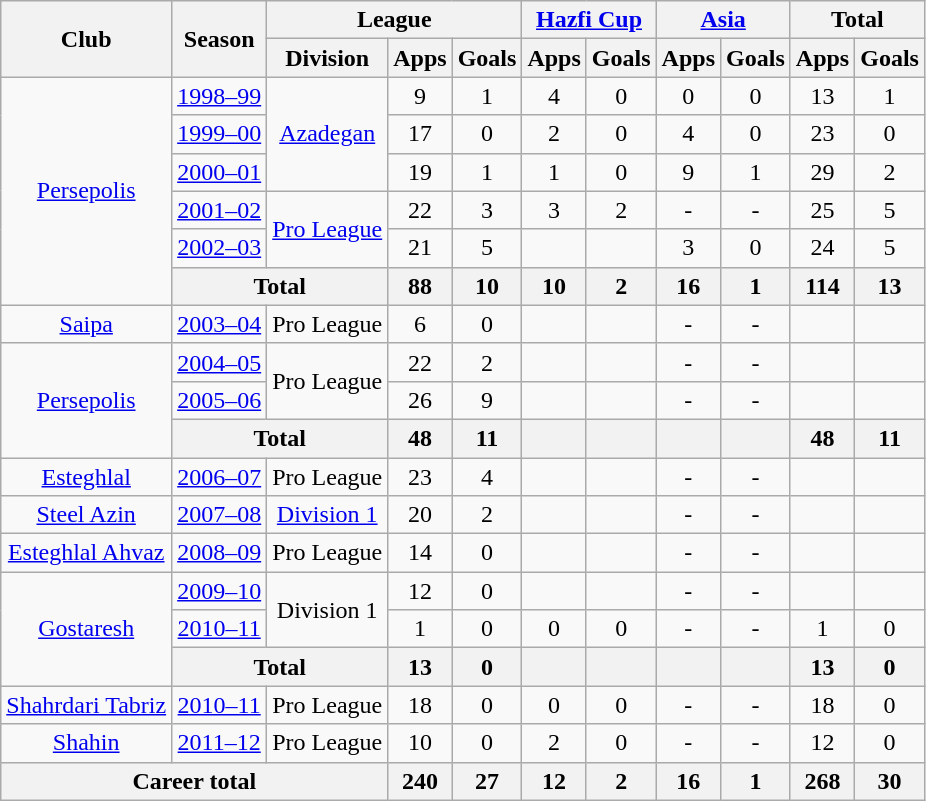<table class="wikitable" style="text-align:center">
<tr>
<th rowspan="2">Club</th>
<th rowspan="2">Season</th>
<th colspan="3">League</th>
<th colspan="2"><a href='#'>Hazfi Cup</a></th>
<th colspan="2"><a href='#'>Asia</a></th>
<th colspan="2">Total</th>
</tr>
<tr>
<th>Division</th>
<th>Apps</th>
<th>Goals</th>
<th>Apps</th>
<th>Goals</th>
<th>Apps</th>
<th>Goals</th>
<th>Apps</th>
<th>Goals</th>
</tr>
<tr>
<td rowspan="6"><a href='#'>Persepolis</a></td>
<td><a href='#'>1998–99</a></td>
<td rowspan="3"><a href='#'>Azadegan</a></td>
<td>9</td>
<td>1</td>
<td>4</td>
<td>0</td>
<td>0</td>
<td>0</td>
<td>13</td>
<td>1</td>
</tr>
<tr>
<td><a href='#'>1999–00</a></td>
<td>17</td>
<td>0</td>
<td>2</td>
<td>0</td>
<td>4</td>
<td>0</td>
<td>23</td>
<td>0</td>
</tr>
<tr>
<td><a href='#'>2000–01</a></td>
<td>19</td>
<td>1</td>
<td>1</td>
<td>0</td>
<td>9</td>
<td>1</td>
<td>29</td>
<td>2</td>
</tr>
<tr>
<td><a href='#'>2001–02</a></td>
<td rowspan="2"><a href='#'>Pro League</a></td>
<td>22</td>
<td>3</td>
<td>3</td>
<td>2</td>
<td>-</td>
<td>-</td>
<td>25</td>
<td>5</td>
</tr>
<tr>
<td><a href='#'>2002–03</a></td>
<td>21</td>
<td>5</td>
<td></td>
<td></td>
<td>3</td>
<td>0</td>
<td>24</td>
<td>5</td>
</tr>
<tr>
<th colspan="2">Total</th>
<th>88</th>
<th>10</th>
<th>10</th>
<th>2</th>
<th>16</th>
<th>1</th>
<th>114</th>
<th>13</th>
</tr>
<tr>
<td><a href='#'>Saipa</a></td>
<td><a href='#'>2003–04</a></td>
<td>Pro League</td>
<td>6</td>
<td>0</td>
<td></td>
<td></td>
<td>-</td>
<td>-</td>
<td></td>
<td></td>
</tr>
<tr>
<td rowspan="3"><a href='#'>Persepolis</a></td>
<td><a href='#'>2004–05</a></td>
<td rowspan="2">Pro League</td>
<td>22</td>
<td>2</td>
<td></td>
<td></td>
<td>-</td>
<td>-</td>
<td></td>
<td></td>
</tr>
<tr>
<td><a href='#'>2005–06</a></td>
<td>26</td>
<td>9</td>
<td></td>
<td></td>
<td>-</td>
<td>-</td>
<td></td>
<td></td>
</tr>
<tr>
<th colspan="2">Total</th>
<th>48</th>
<th>11</th>
<th></th>
<th></th>
<th></th>
<th></th>
<th>48</th>
<th>11</th>
</tr>
<tr>
<td><a href='#'>Esteghlal</a></td>
<td><a href='#'>2006–07</a></td>
<td>Pro League</td>
<td>23</td>
<td>4</td>
<td></td>
<td></td>
<td>-</td>
<td>-</td>
<td></td>
<td></td>
</tr>
<tr>
<td><a href='#'>Steel Azin</a></td>
<td><a href='#'>2007–08</a></td>
<td><a href='#'>Division 1</a></td>
<td>20</td>
<td>2</td>
<td></td>
<td></td>
<td>-</td>
<td>-</td>
<td></td>
<td></td>
</tr>
<tr>
<td><a href='#'>Esteghlal Ahvaz</a></td>
<td><a href='#'>2008–09</a></td>
<td>Pro League</td>
<td>14</td>
<td>0</td>
<td></td>
<td></td>
<td>-</td>
<td>-</td>
<td></td>
<td></td>
</tr>
<tr>
<td rowspan="3"><a href='#'>Gostaresh</a></td>
<td><a href='#'>2009–10</a></td>
<td rowspan="2">Division 1</td>
<td>12</td>
<td>0</td>
<td></td>
<td></td>
<td>-</td>
<td>-</td>
<td></td>
<td></td>
</tr>
<tr>
<td><a href='#'>2010–11</a></td>
<td>1</td>
<td>0</td>
<td>0</td>
<td>0</td>
<td>-</td>
<td>-</td>
<td>1</td>
<td>0</td>
</tr>
<tr>
<th colspan="2">Total</th>
<th>13</th>
<th>0</th>
<th></th>
<th></th>
<th></th>
<th></th>
<th>13</th>
<th>0</th>
</tr>
<tr>
<td><a href='#'>Shahrdari Tabriz</a></td>
<td><a href='#'>2010–11</a></td>
<td>Pro League</td>
<td>18</td>
<td>0</td>
<td>0</td>
<td>0</td>
<td>-</td>
<td>-</td>
<td>18</td>
<td>0</td>
</tr>
<tr>
<td><a href='#'>Shahin</a></td>
<td><a href='#'>2011–12</a></td>
<td>Pro League</td>
<td>10</td>
<td>0</td>
<td>2</td>
<td>0</td>
<td>-</td>
<td>-</td>
<td>12</td>
<td>0</td>
</tr>
<tr>
<th colspan="3">Career total</th>
<th>240</th>
<th>27</th>
<th>12</th>
<th>2</th>
<th>16</th>
<th>1</th>
<th>268</th>
<th>30</th>
</tr>
</table>
